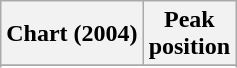<table class="wikitable sortable plainrowheaders" style="text-align:center">
<tr>
<th>Chart (2004)</th>
<th>Peak<br>position</th>
</tr>
<tr>
</tr>
<tr>
</tr>
<tr>
</tr>
</table>
